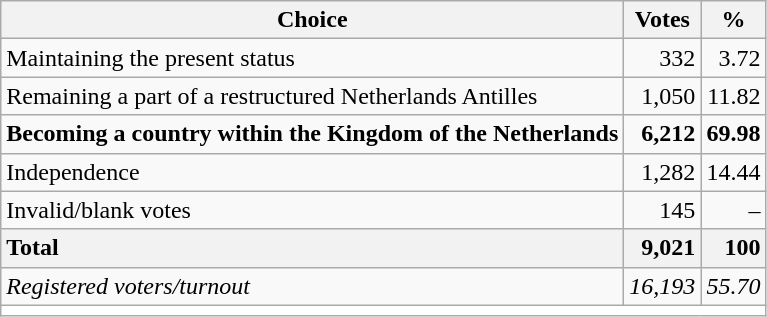<table class="wikitable" style="text-align:right">
<tr>
<th>Choice</th>
<th>Votes</th>
<th>%</th>
</tr>
<tr>
<td style="text-align:left">Maintaining the present status</td>
<td>332</td>
<td>3.72</td>
</tr>
<tr>
<td style="text-align:left">Remaining a part of a restructured Netherlands Antilles</td>
<td>1,050</td>
<td>11.82</td>
</tr>
<tr>
<td style="text-align:left"><strong>Becoming a country within the Kingdom of the Netherlands</strong></td>
<td><strong>6,212</strong></td>
<td><strong>69.98</strong></td>
</tr>
<tr>
<td style="text-align:left">Independence</td>
<td>1,282</td>
<td>14.44</td>
</tr>
<tr>
<td style="text-align:left">Invalid/blank votes</td>
<td>145</td>
<td>–</td>
</tr>
<tr>
<th style="text-align:left">Total</th>
<th style="text-align:right">9,021</th>
<th style="text-align:right">100</th>
</tr>
<tr>
<td style="text-align:left"><em>Registered voters/turnout</em></td>
<td><em>16,193</em></td>
<td><em>55.70</em></td>
</tr>
<tr>
<td style="text-align:left;background-color:#fff" colspan="3"></td>
</tr>
</table>
